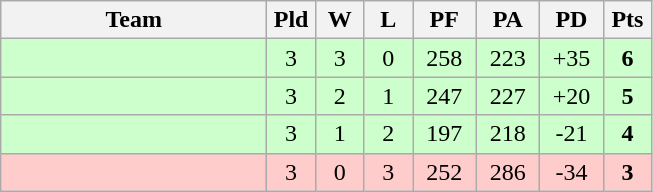<table class="wikitable" style="text-align:center;">
<tr>
<th width=170>Team</th>
<th width=25>Pld</th>
<th width=25>W</th>
<th width=25>L</th>
<th width=35>PF</th>
<th width=35>PA</th>
<th width=35>PD</th>
<th width=25>Pts</th>
</tr>
<tr bgcolor="#ccffcc">
<td align="left"></td>
<td>3</td>
<td>3</td>
<td>0</td>
<td>258</td>
<td>223</td>
<td>+35</td>
<td><strong>6</strong></td>
</tr>
<tr bgcolor="#ccffcc">
<td align="left"></td>
<td>3</td>
<td>2</td>
<td>1</td>
<td>247</td>
<td>227</td>
<td>+20</td>
<td><strong>5</strong></td>
</tr>
<tr bgcolor="#ccffcc">
<td align="left"></td>
<td>3</td>
<td>1</td>
<td>2</td>
<td>197</td>
<td>218</td>
<td>-21</td>
<td><strong>4</strong></td>
</tr>
<tr bgcolor=ffcccc>
<td align="left"></td>
<td>3</td>
<td>0</td>
<td>3</td>
<td>252</td>
<td>286</td>
<td>-34</td>
<td><strong>3</strong></td>
</tr>
</table>
